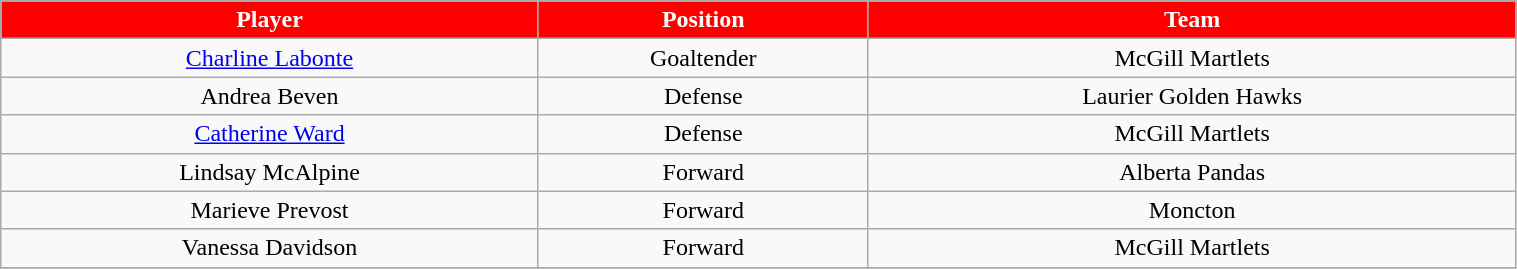<table class="wikitable" width="80%">
<tr align="center"  style="background:red;color:white;">
<td><strong>Player</strong></td>
<td><strong>Position</strong></td>
<td><strong>Team</strong></td>
</tr>
<tr align="center" bgcolor="">
<td><a href='#'>Charline Labonte</a></td>
<td>Goaltender</td>
<td>McGill Martlets</td>
</tr>
<tr align="center" bgcolor="">
<td>Andrea Beven</td>
<td>Defense</td>
<td>Laurier Golden Hawks</td>
</tr>
<tr align="center" bgcolor="">
<td><a href='#'>Catherine Ward</a></td>
<td>Defense</td>
<td>McGill Martlets</td>
</tr>
<tr align="center" bgcolor="">
<td>Lindsay McAlpine</td>
<td>Forward</td>
<td>Alberta Pandas</td>
</tr>
<tr align="center" bgcolor="">
<td>Marieve Prevost</td>
<td>Forward</td>
<td>Moncton</td>
</tr>
<tr align="center" bgcolor="">
<td>Vanessa Davidson</td>
<td>Forward</td>
<td>McGill Martlets</td>
</tr>
<tr align="center" bgcolor="">
</tr>
</table>
